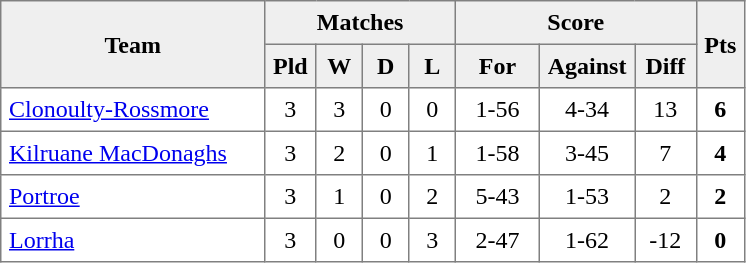<table style=border-collapse:collapse border=1 cellspacing=0 cellpadding=5>
<tr align=center bgcolor=#efefef>
<th rowspan=2 width=165>Team</th>
<th colspan=4>Matches</th>
<th colspan=3>Score</th>
<th rowspan=2width=20>Pts</th>
</tr>
<tr align=center bgcolor=#efefef>
<th width=20>Pld</th>
<th width=20>W</th>
<th width=20>D</th>
<th width=20>L</th>
<th width=45>For</th>
<th width=45>Against</th>
<th width=30>Diff</th>
</tr>
<tr align=center>
<td style="text-align:left;"><a href='#'>Clonoulty-Rossmore</a></td>
<td>3</td>
<td>3</td>
<td>0</td>
<td>0</td>
<td>1-56</td>
<td>4-34</td>
<td>13</td>
<td><strong>6</strong></td>
</tr>
<tr align=center>
<td style="text-align:left;"><a href='#'>Kilruane MacDonaghs</a></td>
<td>3</td>
<td>2</td>
<td>0</td>
<td>1</td>
<td>1-58</td>
<td>3-45</td>
<td>7</td>
<td><strong>4</strong></td>
</tr>
<tr align=center>
<td style="text-align:left;"><a href='#'>Portroe</a></td>
<td>3</td>
<td>1</td>
<td>0</td>
<td>2</td>
<td>5-43</td>
<td>1-53</td>
<td>2</td>
<td><strong>2</strong></td>
</tr>
<tr align=center>
<td style="text-align:left;"><a href='#'>Lorrha</a></td>
<td>3</td>
<td>0</td>
<td>0</td>
<td>3</td>
<td>2-47</td>
<td>1-62</td>
<td>-12</td>
<td><strong>0</strong></td>
</tr>
</table>
